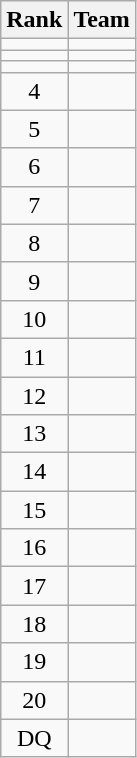<table class=wikitable style="text-align:left;">
<tr>
<th>Rank</th>
<th>Team</th>
</tr>
<tr>
<td align=center></td>
<td></td>
</tr>
<tr>
<td align=center></td>
<td></td>
</tr>
<tr>
<td align=center></td>
<td></td>
</tr>
<tr>
<td align=center>4</td>
<td></td>
</tr>
<tr>
<td align=center>5</td>
<td></td>
</tr>
<tr>
<td align=center>6</td>
<td></td>
</tr>
<tr>
<td align=center>7</td>
<td></td>
</tr>
<tr>
<td align=center>8</td>
<td></td>
</tr>
<tr>
<td align=center>9</td>
<td></td>
</tr>
<tr>
<td align=center>10</td>
<td></td>
</tr>
<tr>
<td align=center>11</td>
<td></td>
</tr>
<tr>
<td align=center>12</td>
<td></td>
</tr>
<tr>
<td align=center>13</td>
<td></td>
</tr>
<tr>
<td align=center>14</td>
<td></td>
</tr>
<tr>
<td align=center>15</td>
<td></td>
</tr>
<tr>
<td align=center>16</td>
<td></td>
</tr>
<tr>
<td align=center>17</td>
<td></td>
</tr>
<tr>
<td align=center>18</td>
<td></td>
</tr>
<tr>
<td align=center>19</td>
<td></td>
</tr>
<tr>
<td align=center>20</td>
<td></td>
</tr>
<tr>
<td align=center>DQ</td>
<td><s></s></td>
</tr>
</table>
